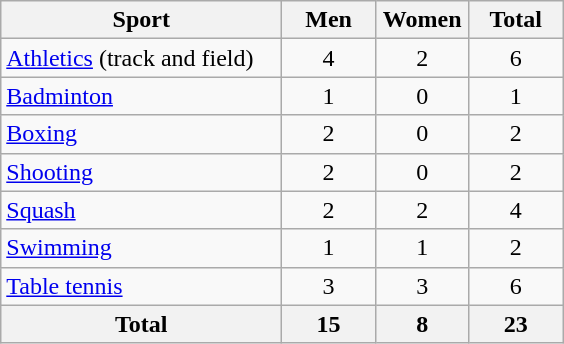<table class="wikitable sortable" style="text-align:center;">
<tr>
<th width=180>Sport</th>
<th width=55>Men</th>
<th width=55>Women</th>
<th width=55>Total</th>
</tr>
<tr>
<td align=left><a href='#'>Athletics</a> (track and field)</td>
<td>4</td>
<td>2</td>
<td>6</td>
</tr>
<tr>
<td align=left><a href='#'>Badminton</a></td>
<td>1</td>
<td>0</td>
<td>1</td>
</tr>
<tr>
<td align=left><a href='#'>Boxing</a></td>
<td>2</td>
<td>0</td>
<td>2</td>
</tr>
<tr>
<td align=left><a href='#'>Shooting</a></td>
<td>2</td>
<td>0</td>
<td>2</td>
</tr>
<tr>
<td align=left><a href='#'>Squash</a></td>
<td>2</td>
<td>2</td>
<td>4</td>
</tr>
<tr>
<td align=left><a href='#'>Swimming</a></td>
<td>1</td>
<td>1</td>
<td>2</td>
</tr>
<tr>
<td align=left><a href='#'>Table tennis</a></td>
<td>3</td>
<td>3</td>
<td>6</td>
</tr>
<tr>
<th>Total</th>
<th>15</th>
<th>8</th>
<th>23</th>
</tr>
</table>
